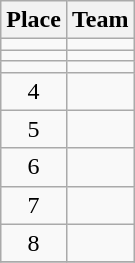<table class="wikitable" style="text-align: center;">
<tr>
<th>Place</th>
<th>Team</th>
</tr>
<tr>
<td></td>
<td style="text-align:left;"></td>
</tr>
<tr>
<td></td>
<td style="text-align:left;"></td>
</tr>
<tr>
<td></td>
<td style="text-align:left;"></td>
</tr>
<tr>
<td>4</td>
<td style="text-align:left;"></td>
</tr>
<tr>
<td>5</td>
<td style="text-align:left;"></td>
</tr>
<tr>
<td>6</td>
<td style="text-align:left;"></td>
</tr>
<tr>
<td>7</td>
<td style="text-align:left;"></td>
</tr>
<tr>
<td>8</td>
<td style="text-align:left;"></td>
</tr>
<tr>
</tr>
</table>
